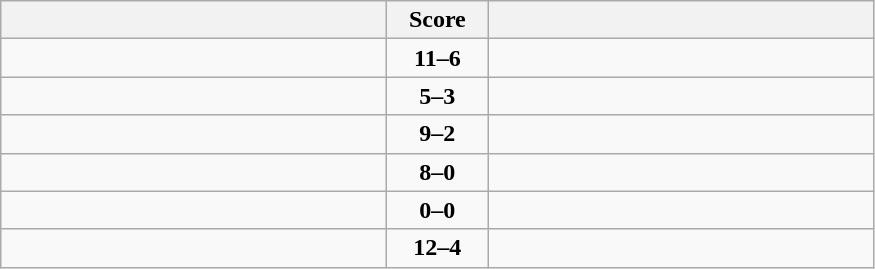<table class="wikitable" style="text-align: center; font-size:100% ">
<tr>
<th align="right" width="250"></th>
<th width="60">Score</th>
<th align="left" width="250"></th>
</tr>
<tr>
<td align=left><strong></strong></td>
<td align=center><strong>11–6</strong></td>
<td align=left></td>
</tr>
<tr>
<td align=left><strong></strong></td>
<td align=center><strong>5–3</strong></td>
<td align=left></td>
</tr>
<tr>
<td align=left><strong></strong></td>
<td align=center><strong>9–2</strong></td>
<td align=left></td>
</tr>
<tr>
<td align=left><strong></strong></td>
<td align=center><strong>8–0</strong></td>
<td align=left></td>
</tr>
<tr>
<td align=left></td>
<td align=center><strong>0–0</strong></td>
<td align=left></td>
</tr>
<tr>
<td align=left><strong></strong></td>
<td align=center><strong>12–4</strong></td>
<td align=left></td>
</tr>
</table>
